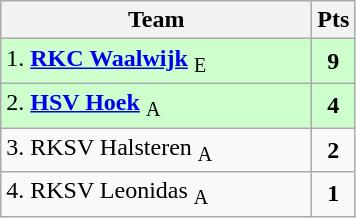<table class="wikitable" style="text-align:center; float:left; margin-right:1em">
<tr>
<th style="width:200px">Team</th>
<th width=20>Pts</th>
</tr>
<tr bgcolor=ccffcc>
<td align=left>1. <strong><a href='#'>RKC Waalwijk</a></strong> <sub>E</sub></td>
<td><strong>9</strong></td>
</tr>
<tr bgcolor=ccffcc>
<td align=left>2. <strong><a href='#'>HSV Hoek</a></strong> <sub>A</sub></td>
<td><strong>4</strong></td>
</tr>
<tr>
<td align=left>3. RKSV Halsteren <sub>A</sub></td>
<td><strong>2</strong></td>
</tr>
<tr>
<td align=left>4. RKSV Leonidas <sub>A</sub></td>
<td><strong>1</strong></td>
</tr>
</table>
